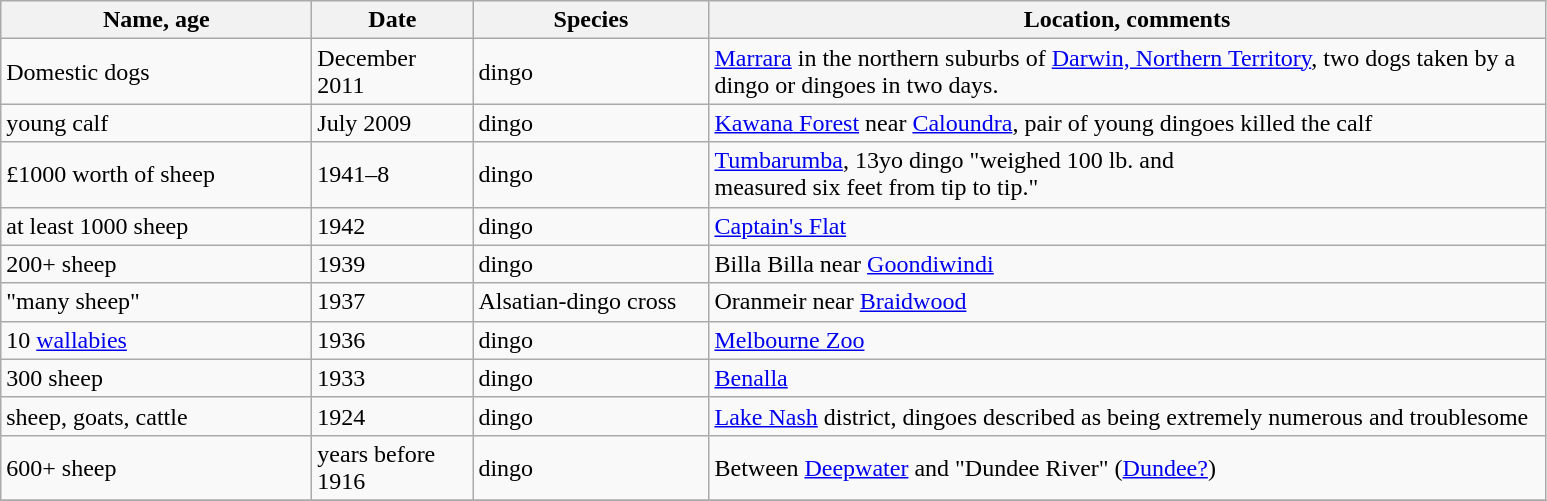<table class="wikitable">
<tr>
<th width="200">Name, age</th>
<th width="100">Date</th>
<th width="150">Species</th>
<th width="550">Location, comments</th>
</tr>
<tr>
<td>Domestic dogs</td>
<td>December 2011</td>
<td>dingo</td>
<td><a href='#'>Marrara</a> in the northern suburbs of <a href='#'>Darwin, Northern Territory</a>, two dogs taken by a dingo or dingoes in two days.</td>
</tr>
<tr>
<td>young calf</td>
<td>July 2009</td>
<td>dingo</td>
<td><a href='#'>Kawana Forest</a> near <a href='#'>Caloundra</a>, pair of young dingoes killed the calf</td>
</tr>
<tr>
<td>£1000 worth of sheep</td>
<td>1941–8</td>
<td>dingo</td>
<td><a href='#'>Tumbarumba</a>, 13yo dingo "weighed 100 lb. and<br>measured six feet from tip to tip."</td>
</tr>
<tr>
<td>at least 1000 sheep</td>
<td>1942</td>
<td>dingo</td>
<td><a href='#'>Captain's Flat</a></td>
</tr>
<tr>
<td>200+ sheep</td>
<td>1939</td>
<td>dingo</td>
<td>Billa Billa near <a href='#'>Goondiwindi</a></td>
</tr>
<tr>
<td>"many sheep"</td>
<td>1937</td>
<td>Alsatian-dingo cross</td>
<td>Oranmeir near <a href='#'>Braidwood</a></td>
</tr>
<tr>
<td>10 <a href='#'>wallabies</a></td>
<td>1936</td>
<td>dingo</td>
<td><a href='#'>Melbourne Zoo</a></td>
</tr>
<tr>
<td>300 sheep</td>
<td>1933</td>
<td>dingo</td>
<td><a href='#'>Benalla</a></td>
</tr>
<tr>
<td>sheep, goats, cattle</td>
<td>1924</td>
<td>dingo</td>
<td><a href='#'>Lake Nash</a> district, dingoes described as being extremely numerous and troublesome</td>
</tr>
<tr>
<td>600+ sheep</td>
<td>years before 1916</td>
<td>dingo</td>
<td>Between <a href='#'>Deepwater</a> and "Dundee River" (<a href='#'>Dundee?</a>)</td>
</tr>
<tr>
</tr>
</table>
